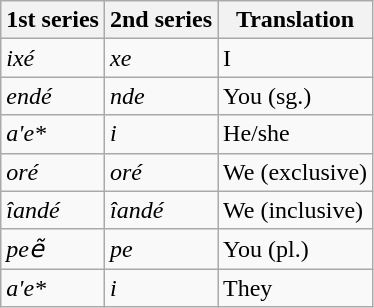<table class="wikitable">
<tr>
<th>1st series</th>
<th>2nd series</th>
<th>Translation</th>
</tr>
<tr>
<td><em>ixé</em></td>
<td><em>xe</em></td>
<td>I</td>
</tr>
<tr>
<td><em>endé</em></td>
<td><em>nde</em></td>
<td>You (sg.)</td>
</tr>
<tr>
<td><em>a'e*</em></td>
<td><em>i</em></td>
<td>He/she</td>
</tr>
<tr>
<td><em>oré</em></td>
<td><em>oré</em></td>
<td>We (exclusive)</td>
</tr>
<tr>
<td><em>îandé</em></td>
<td><em>îandé</em></td>
<td>We (inclusive)</td>
</tr>
<tr>
<td><em>peẽ</em></td>
<td><em>pe</em></td>
<td>You (pl.)</td>
</tr>
<tr>
<td><em>a'e*</em></td>
<td><em>i</em></td>
<td>They</td>
</tr>
</table>
